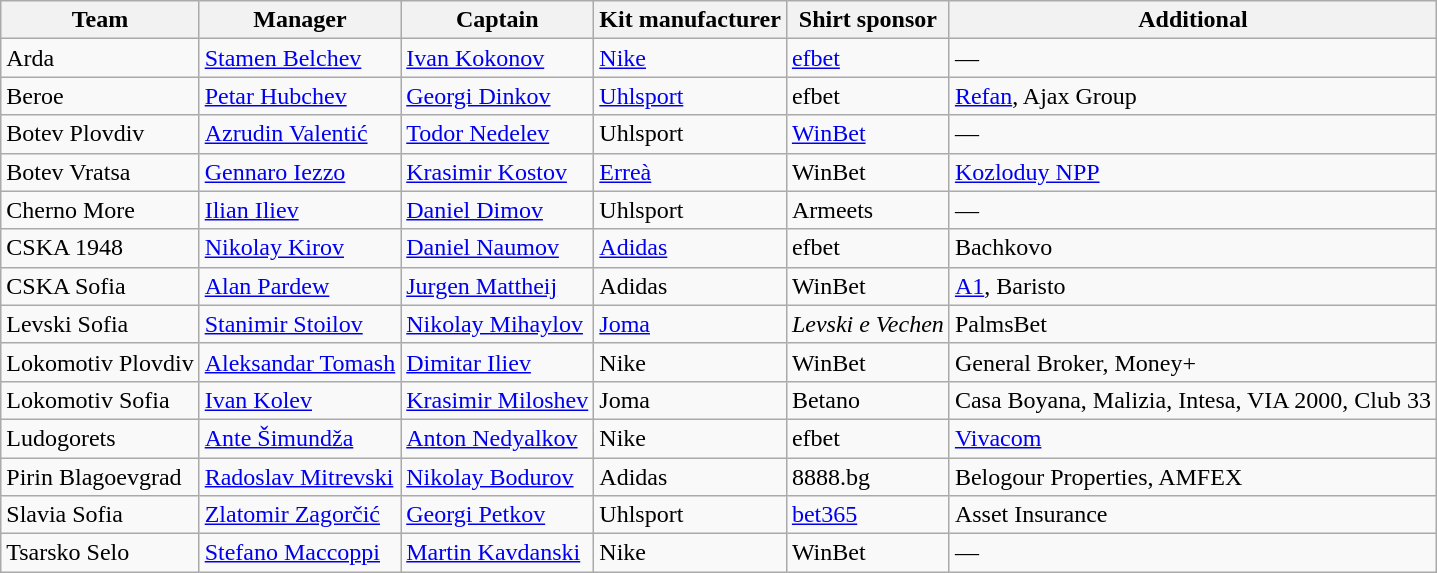<table class="wikitable sortable" style="text-align: left;">
<tr>
<th>Team</th>
<th>Manager</th>
<th>Captain</th>
<th>Kit manufacturer</th>
<th>Shirt sponsor</th>
<th>Additional</th>
</tr>
<tr>
<td>Arda</td>
<td> <a href='#'>Stamen Belchev</a></td>
<td> <a href='#'>Ivan Kokonov</a></td>
<td><a href='#'>Nike</a></td>
<td><a href='#'>efbet</a></td>
<td>—</td>
</tr>
<tr>
<td>Beroe</td>
<td> <a href='#'>Petar Hubchev</a></td>
<td> <a href='#'>Georgi Dinkov</a></td>
<td><a href='#'>Uhlsport</a></td>
<td>efbet</td>
<td><a href='#'>Refan</a>, Ajax Group</td>
</tr>
<tr>
<td>Botev Plovdiv</td>
<td> <a href='#'>Azrudin Valentić</a></td>
<td> <a href='#'>Todor Nedelev</a></td>
<td>Uhlsport</td>
<td><a href='#'>WinBet</a></td>
<td>—</td>
</tr>
<tr>
<td>Botev Vratsa</td>
<td>  <a href='#'>Gennaro Iezzo</a></td>
<td> <a href='#'>Krasimir Kostov</a></td>
<td><a href='#'>Erreà</a></td>
<td>WinBet</td>
<td><a href='#'>Kozloduy NPP</a></td>
</tr>
<tr>
<td>Cherno More</td>
<td> <a href='#'>Ilian Iliev</a></td>
<td> <a href='#'>Daniel Dimov</a></td>
<td>Uhlsport</td>
<td>Armeets</td>
<td>—</td>
</tr>
<tr>
<td>CSKA 1948</td>
<td> <a href='#'>Nikolay Kirov</a></td>
<td> <a href='#'>Daniel Naumov</a></td>
<td><a href='#'>Adidas</a></td>
<td>efbet</td>
<td>Bachkovo</td>
</tr>
<tr>
<td>CSKA Sofia</td>
<td> <a href='#'>Alan Pardew</a></td>
<td> <a href='#'>Jurgen Mattheij</a></td>
<td>Adidas</td>
<td>WinBet</td>
<td><a href='#'>A1</a>, Baristo</td>
</tr>
<tr>
<td>Levski Sofia</td>
<td> <a href='#'>Stanimir Stoilov</a></td>
<td> <a href='#'>Nikolay Mihaylov</a></td>
<td><a href='#'>Joma</a></td>
<td><em>Levski e Vechen</em></td>
<td>PalmsBet</td>
</tr>
<tr>
<td>Lokomotiv Plovdiv</td>
<td> <a href='#'>Aleksandar Tomash</a></td>
<td> <a href='#'>Dimitar Iliev</a></td>
<td>Nike</td>
<td>WinBet</td>
<td>General Broker, Money+</td>
</tr>
<tr>
<td>Lokomotiv Sofia</td>
<td> <a href='#'>Ivan Kolev</a></td>
<td> <a href='#'>Krasimir Miloshev</a></td>
<td>Joma</td>
<td>Betano</td>
<td>Casa Boyana, Malizia, Intesa, VIA 2000, Club 33</td>
</tr>
<tr>
<td>Ludogorets</td>
<td> <a href='#'>Ante Šimundža</a></td>
<td> <a href='#'>Anton Nedyalkov</a></td>
<td>Nike</td>
<td>efbet</td>
<td><a href='#'>Vivacom</a></td>
</tr>
<tr>
<td>Pirin Blagoevgrad</td>
<td> <a href='#'>Radoslav Mitrevski</a></td>
<td> <a href='#'>Nikolay Bodurov</a></td>
<td>Adidas</td>
<td>8888.bg</td>
<td>Belogour Properties, AMFEX</td>
</tr>
<tr>
<td>Slavia Sofia</td>
<td> <a href='#'>Zlatomir Zagorčić</a></td>
<td> <a href='#'>Georgi Petkov</a></td>
<td>Uhlsport</td>
<td><a href='#'>bet365</a></td>
<td>Asset Insurance</td>
</tr>
<tr>
<td>Tsarsko Selo</td>
<td> <a href='#'>Stefano Maccoppi</a></td>
<td> <a href='#'>Martin Kavdanski</a></td>
<td>Nike</td>
<td>WinBet</td>
<td>—</td>
</tr>
</table>
